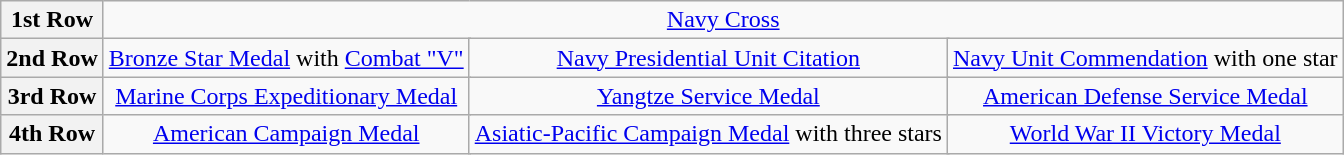<table class="wikitable" style="margin:1em auto; text-align:center;">
<tr>
<th>1st Row</th>
<td colspan="14"><a href='#'>Navy Cross</a></td>
</tr>
<tr>
<th>2nd Row</th>
<td colspan="3"><a href='#'>Bronze Star Medal</a> with <a href='#'>Combat "V"</a></td>
<td colspan="3"><a href='#'>Navy Presidential Unit Citation</a></td>
<td colspan="3"><a href='#'>Navy Unit Commendation</a> with one star</td>
</tr>
<tr>
<th>3rd Row</th>
<td colspan="3"><a href='#'>Marine Corps Expeditionary Medal</a></td>
<td colspan="3"><a href='#'>Yangtze Service Medal</a></td>
<td colspan="3"><a href='#'>American Defense Service Medal</a></td>
</tr>
<tr>
<th>4th Row</th>
<td colspan="3"><a href='#'>American Campaign Medal</a></td>
<td colspan="3"><a href='#'>Asiatic-Pacific Campaign Medal</a> with three stars</td>
<td colspan="3"><a href='#'>World War II Victory Medal</a></td>
</tr>
</table>
